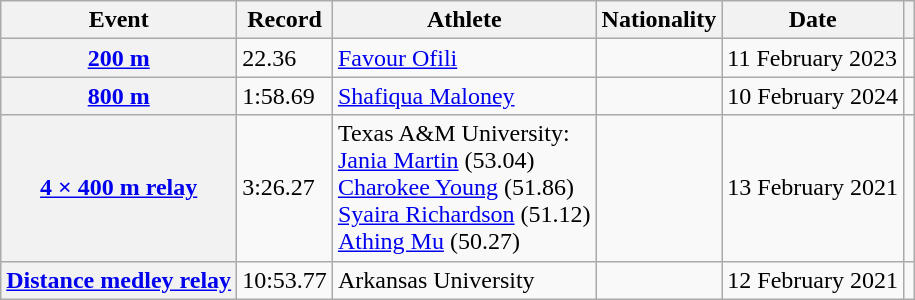<table class="wikitable plainrowheaders">
<tr>
<th scope="col">Event</th>
<th scope="col">Record</th>
<th scope="col">Athlete</th>
<th scope="col">Nationality</th>
<th scope="col">Date</th>
<th scope="col"></th>
</tr>
<tr>
<th scope="row"><a href='#'>200 m</a></th>
<td>22.36</td>
<td><a href='#'>Favour Ofili</a></td>
<td></td>
<td>11 February 2023</td>
<td></td>
</tr>
<tr>
<th scope="row"><a href='#'>800 m</a></th>
<td>1:58.69</td>
<td><a href='#'>Shafiqua Maloney</a></td>
<td></td>
<td>10 February 2024</td>
<td></td>
</tr>
<tr>
<th scope="row"><a href='#'>4 × 400 m relay</a></th>
<td>3:26.27</td>
<td>Texas A&M University:<br><a href='#'>Jania Martin</a> (53.04)<br><a href='#'>Charokee Young</a> (51.86)<br><a href='#'>Syaira Richardson</a> (51.12)<br><a href='#'>Athing Mu</a> (50.27)</td>
<td><br><br><br><br></td>
<td>13 February 2021</td>
<td></td>
</tr>
<tr>
<th scope="row"><a href='#'>Distance medley relay</a></th>
<td>10:53.77</td>
<td>Arkansas University</td>
<td></td>
<td>12 February 2021</td>
<td></td>
</tr>
</table>
